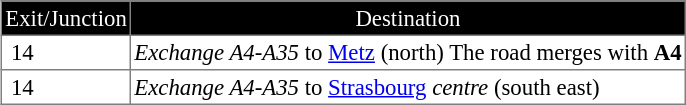<table border=1 cellpadding=2 style="margin-left:1em; margin-bottom: 1em; color: black; border-collapse: collapse; font-size: 95%;">
<tr align="center" bgcolor="000000" style="color: white">
<td>Exit/Junction</td>
<td>Destination</td>
</tr>
<tr>
<td> 14</td>
<td><em>Exchange A4-A35</em> <em></em> to <a href='#'>Metz</a> (north) The road merges with <strong>A4</strong></td>
</tr>
<tr>
<td> 14</td>
<td><em>Exchange A4-A35</em> <em></em> to <a href='#'>Strasbourg</a> <em>centre</em> (south east)</td>
</tr>
</table>
